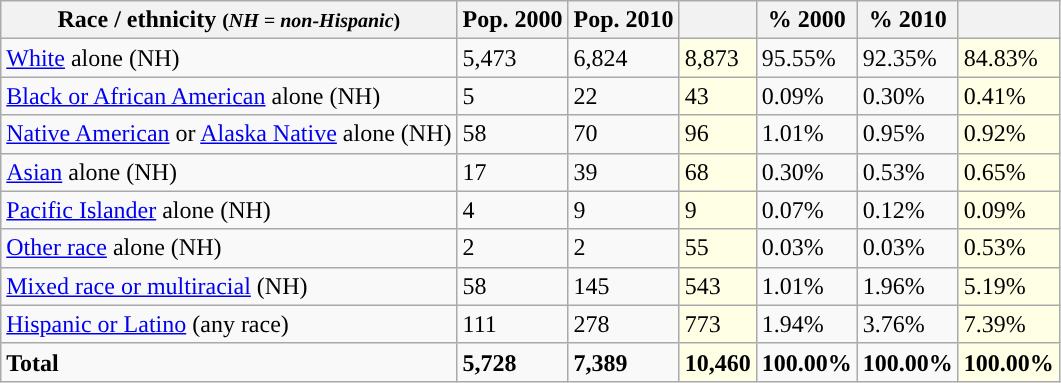<table class="wikitable">
<tr>
<th>Race / ethnicity <small>(<em>NH = non-Hispanic</em>)</small></th>
<th>Pop. 2000</th>
<th>Pop. 2010</th>
<th></th>
<th>% 2000</th>
<th>% 2010</th>
<th></th>
</tr>
<tr>
<td><a href='#'>White</a> alone (NH)</td>
<td>5,473</td>
<td>6,824</td>
<td style='background: #ffffe6;'>8,873</td>
<td>95.55%</td>
<td>92.35%</td>
<td style='background: #ffffe6;'>84.83%</td>
</tr>
<tr>
<td><a href='#'>Black or African American</a> alone (NH)</td>
<td>5</td>
<td>22</td>
<td style='background: #ffffe6;'>43</td>
<td>0.09%</td>
<td>0.30%</td>
<td style='background: #ffffe6;'>0.41%</td>
</tr>
<tr>
<td><a href='#'>Native American</a> or <a href='#'>Alaska Native</a> alone (NH)</td>
<td>58</td>
<td>70</td>
<td style='background: #ffffe6;'>96</td>
<td>1.01%</td>
<td>0.95%</td>
<td style='background: #ffffe6;'>0.92%</td>
</tr>
<tr>
<td><a href='#'>Asian</a> alone (NH)</td>
<td>17</td>
<td>39</td>
<td style='background: #ffffe6;'>68</td>
<td>0.30%</td>
<td>0.53%</td>
<td style='background: #ffffe6;'>0.65%</td>
</tr>
<tr>
<td><a href='#'>Pacific Islander</a> alone (NH)</td>
<td>4</td>
<td>9</td>
<td style='background: #ffffe6;'>9</td>
<td>0.07%</td>
<td>0.12%</td>
<td style='background: #ffffe6;'>0.09%</td>
</tr>
<tr>
<td><a href='#'>Other race</a> alone (NH)</td>
<td>2</td>
<td>2</td>
<td style='background: #ffffe6;'>55</td>
<td>0.03%</td>
<td>0.03%</td>
<td style='background: #ffffe6;'>0.53%</td>
</tr>
<tr>
<td><a href='#'>Mixed race or multiracial</a> (NH)</td>
<td>58</td>
<td>145</td>
<td style='background: #ffffe6;'>543</td>
<td>1.01%</td>
<td>1.96%</td>
<td style='background: #ffffe6;'>5.19%</td>
</tr>
<tr>
<td><a href='#'>Hispanic or Latino</a> (any race)</td>
<td>111</td>
<td>278</td>
<td style='background: #ffffe6;'>773</td>
<td>1.94%</td>
<td>3.76%</td>
<td style='background: #ffffe6;'>7.39%</td>
</tr>
<tr>
<td><strong>Total</strong></td>
<td><strong>5,728</strong></td>
<td><strong>7,389</strong></td>
<td style='background: #ffffe6;'><strong>10,460</strong></td>
<td><strong>100.00%</strong></td>
<td><strong>100.00%</strong></td>
<td style='background: #ffffe6;'><strong>100.00%</strong></td>
</tr>
</table>
